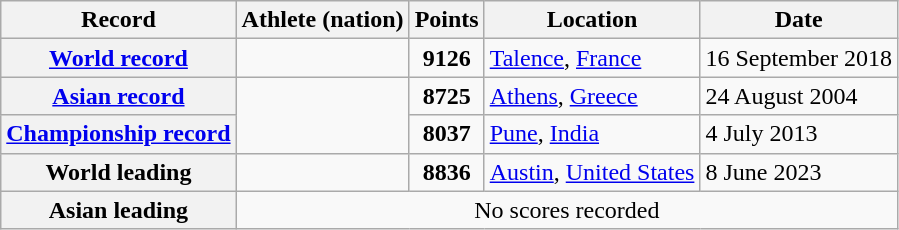<table class="wikitable">
<tr>
<th scope="col">Record</th>
<th scope="col">Athlete (nation)</th>
<th scope="col">Points</th>
<th scope="col">Location</th>
<th scope="col">Date</th>
</tr>
<tr>
<th scope="row"><a href='#'>World record</a></th>
<td></td>
<td align="center"><strong>9126</strong></td>
<td><a href='#'>Talence</a>, <a href='#'>France</a></td>
<td>16 September 2018</td>
</tr>
<tr>
<th scope="row"><a href='#'>Asian record</a></th>
<td rowspan="2"></td>
<td align="center"><strong>8725</strong></td>
<td><a href='#'>Athens</a>, <a href='#'>Greece</a></td>
<td>24 August 2004</td>
</tr>
<tr>
<th><a href='#'>Championship record</a></th>
<td align="center"><strong>8037</strong></td>
<td><a href='#'>Pune</a>, <a href='#'>India</a></td>
<td>4 July 2013</td>
</tr>
<tr>
<th scope="row">World leading</th>
<td></td>
<td align="center"><strong>8836</strong></td>
<td><a href='#'>Austin</a>, <a href='#'>United States</a></td>
<td>8 June 2023</td>
</tr>
<tr>
<th scope="row">Asian leading</th>
<td colspan="4" align="center">No scores recorded</td>
</tr>
</table>
